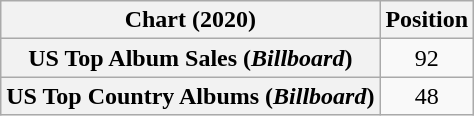<table class="wikitable plainrowheaders" style="text-align:center">
<tr>
<th scope="col">Chart (2020)</th>
<th scope="col">Position</th>
</tr>
<tr>
<th scope="row">US Top Album Sales (<em>Billboard</em>)</th>
<td>92</td>
</tr>
<tr>
<th scope="row">US Top Country Albums (<em>Billboard</em>)</th>
<td>48</td>
</tr>
</table>
